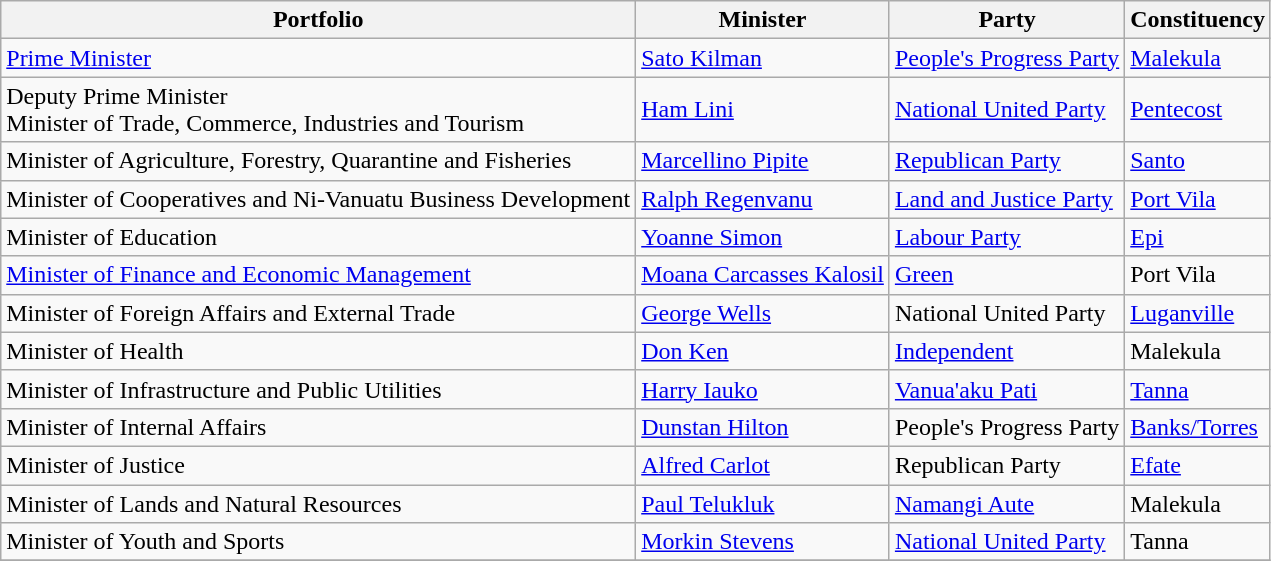<table class="wikitable">
<tr>
<th>Portfolio</th>
<th>Minister</th>
<th>Party</th>
<th>Constituency</th>
</tr>
<tr>
<td><a href='#'>Prime Minister</a></td>
<td><a href='#'>Sato Kilman</a></td>
<td><a href='#'>People's Progress Party</a></td>
<td><a href='#'>Malekula</a></td>
</tr>
<tr>
<td>Deputy Prime Minister<br>Minister of Trade, Commerce, Industries and Tourism</td>
<td><a href='#'>Ham Lini</a></td>
<td><a href='#'>National United Party</a></td>
<td><a href='#'>Pentecost</a></td>
</tr>
<tr>
<td>Minister of Agriculture, Forestry, Quarantine and Fisheries</td>
<td><a href='#'>Marcellino Pipite</a></td>
<td><a href='#'>Republican Party</a></td>
<td><a href='#'>Santo</a></td>
</tr>
<tr>
<td>Minister of Cooperatives and Ni-Vanuatu Business Development</td>
<td><a href='#'>Ralph Regenvanu</a></td>
<td><a href='#'>Land and Justice Party</a></td>
<td><a href='#'>Port Vila</a></td>
</tr>
<tr>
<td>Minister of Education</td>
<td><a href='#'>Yoanne Simon</a></td>
<td><a href='#'>Labour Party</a></td>
<td><a href='#'>Epi</a></td>
</tr>
<tr>
<td><a href='#'>Minister of Finance and Economic Management</a></td>
<td><a href='#'>Moana Carcasses Kalosil</a></td>
<td><a href='#'>Green</a></td>
<td>Port Vila</td>
</tr>
<tr>
<td>Minister of Foreign Affairs and External Trade</td>
<td><a href='#'>George Wells</a></td>
<td>National United Party</td>
<td><a href='#'>Luganville</a></td>
</tr>
<tr>
<td>Minister of Health</td>
<td><a href='#'>Don Ken</a></td>
<td><a href='#'>Independent</a></td>
<td>Malekula</td>
</tr>
<tr>
<td>Minister of Infrastructure and Public Utilities</td>
<td><a href='#'>Harry Iauko</a></td>
<td><a href='#'>Vanua'aku Pati</a> </td>
<td><a href='#'>Tanna</a></td>
</tr>
<tr>
<td>Minister of Internal Affairs</td>
<td><a href='#'>Dunstan Hilton</a></td>
<td>People's Progress Party</td>
<td><a href='#'>Banks/Torres</a></td>
</tr>
<tr>
<td>Minister of Justice</td>
<td><a href='#'>Alfred Carlot</a></td>
<td>Republican Party</td>
<td><a href='#'>Efate</a></td>
</tr>
<tr>
<td>Minister of Lands and Natural Resources</td>
<td><a href='#'>Paul Telukluk</a></td>
<td><a href='#'>Namangi Aute</a></td>
<td>Malekula</td>
</tr>
<tr>
<td>Minister of Youth and Sports</td>
<td><a href='#'>Morkin Stevens</a></td>
<td><a href='#'>National United Party</a></td>
<td>Tanna</td>
</tr>
<tr>
</tr>
</table>
